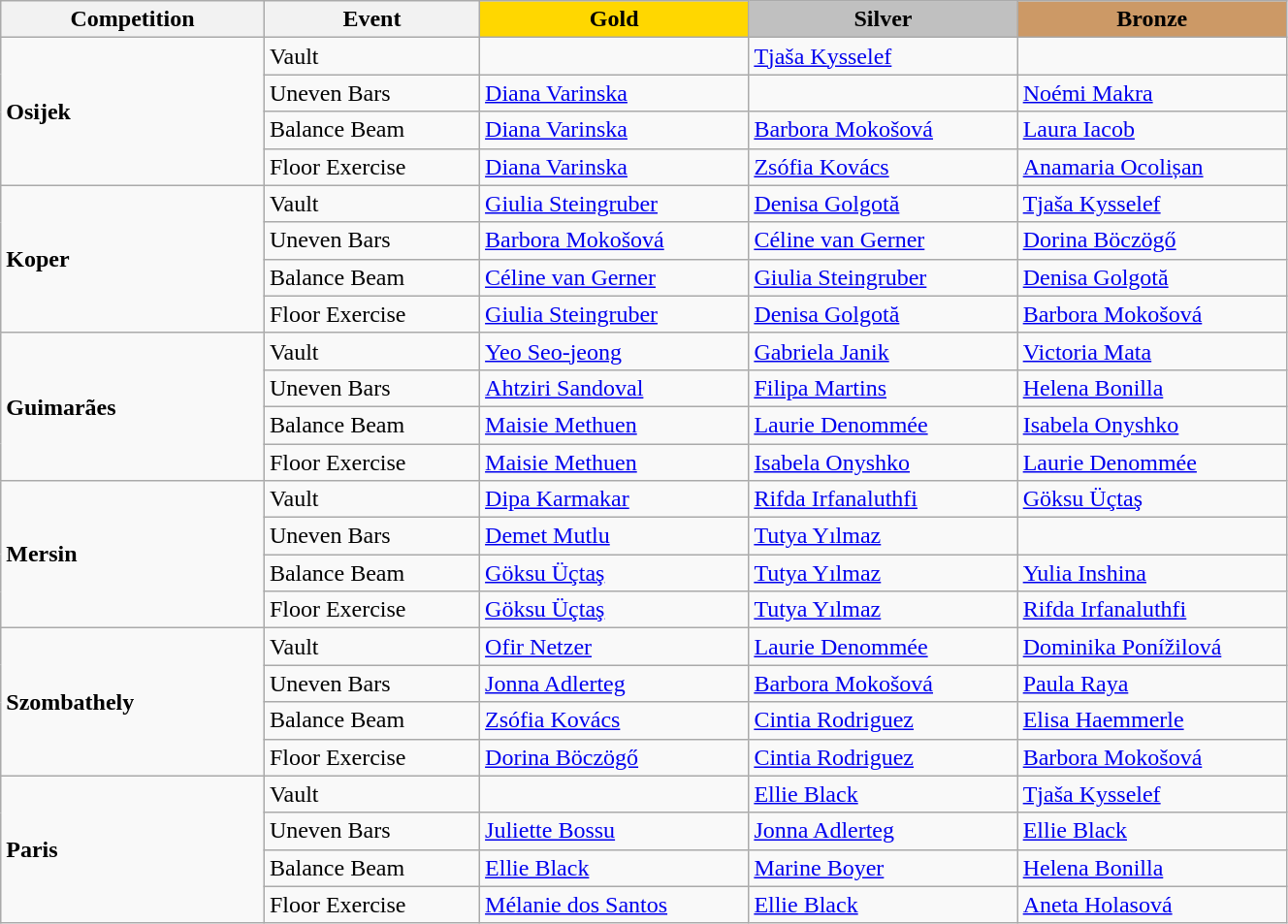<table class="wikitable" style="width:70%;">
<tr>
<th style="text-align:center; width:5%;">Competition</th>
<th style="text-align:center; width:5%;">Event</th>
<td style="text-align:center; width:6%; background:gold;"><strong>Gold</strong></td>
<td style="text-align:center; width:6%; background:silver;"><strong>Silver</strong></td>
<td style="text-align:center; width:6%; background:#c96;"><strong>Bronze</strong></td>
</tr>
<tr>
<td rowspan="4"><strong>Osijek</strong></td>
<td>Vault</td>
<td></td>
<td> <a href='#'>Tjaša Kysselef</a></td>
<td></td>
</tr>
<tr>
<td>Uneven Bars</td>
<td> <a href='#'>Diana Varinska</a></td>
<td></td>
<td> <a href='#'>Noémi Makra</a></td>
</tr>
<tr>
<td>Balance Beam</td>
<td> <a href='#'>Diana Varinska</a></td>
<td> <a href='#'>Barbora Mokošová</a></td>
<td> <a href='#'>Laura Iacob</a></td>
</tr>
<tr>
<td> Floor Exercise </td>
<td> <a href='#'>Diana Varinska</a></td>
<td> <a href='#'>Zsófia Kovács</a></td>
<td> <a href='#'>Anamaria Ocolișan</a></td>
</tr>
<tr>
<td rowspan="4"><strong>Koper</strong></td>
<td>Vault</td>
<td> <a href='#'>Giulia Steingruber</a></td>
<td> <a href='#'>Denisa Golgotă</a></td>
<td> <a href='#'>Tjaša Kysselef</a></td>
</tr>
<tr>
<td>Uneven Bars</td>
<td> <a href='#'>Barbora Mokošová</a></td>
<td> <a href='#'>Céline van Gerner</a></td>
<td> <a href='#'>Dorina Böczögő</a></td>
</tr>
<tr>
<td>Balance Beam</td>
<td> <a href='#'>Céline van Gerner</a></td>
<td> <a href='#'>Giulia Steingruber</a></td>
<td> <a href='#'>Denisa Golgotă</a></td>
</tr>
<tr>
<td> Floor Exercise </td>
<td> <a href='#'>Giulia Steingruber</a></td>
<td> <a href='#'>Denisa Golgotă</a></td>
<td> <a href='#'>Barbora Mokošová</a></td>
</tr>
<tr>
<td rowspan="4"><strong>Guimarães</strong></td>
<td>Vault</td>
<td> <a href='#'>Yeo Seo-jeong</a></td>
<td> <a href='#'>Gabriela Janik</a></td>
<td> <a href='#'>Victoria Mata</a></td>
</tr>
<tr>
<td>Uneven Bars</td>
<td> <a href='#'>Ahtziri Sandoval</a></td>
<td> <a href='#'>Filipa Martins</a></td>
<td> <a href='#'>Helena Bonilla</a></td>
</tr>
<tr>
<td>Balance Beam</td>
<td> <a href='#'>Maisie Methuen</a></td>
<td> <a href='#'>Laurie Denommée</a></td>
<td> <a href='#'>Isabela Onyshko</a></td>
</tr>
<tr>
<td> Floor Exercise </td>
<td> <a href='#'>Maisie Methuen</a></td>
<td> <a href='#'>Isabela Onyshko</a></td>
<td> <a href='#'>Laurie Denommée</a></td>
</tr>
<tr>
<td rowspan="4"><strong>Mersin</strong></td>
<td>Vault</td>
<td> <a href='#'>Dipa Karmakar</a></td>
<td> <a href='#'>Rifda Irfanaluthfi</a></td>
<td> <a href='#'>Göksu Üçtaş</a></td>
</tr>
<tr>
<td>Uneven Bars</td>
<td> <a href='#'>Demet Mutlu</a></td>
<td> <a href='#'>Tutya Yılmaz</a></td>
<td></td>
</tr>
<tr>
<td>Balance Beam</td>
<td> <a href='#'>Göksu Üçtaş</a></td>
<td> <a href='#'>Tutya Yılmaz</a></td>
<td> <a href='#'>Yulia Inshina</a></td>
</tr>
<tr>
<td> Floor Exercise </td>
<td> <a href='#'>Göksu Üçtaş</a></td>
<td> <a href='#'>Tutya Yılmaz</a></td>
<td> <a href='#'>Rifda Irfanaluthfi</a></td>
</tr>
<tr>
<td rowspan="4"><strong>Szombathely</strong></td>
<td>Vault</td>
<td> <a href='#'>Ofir Netzer</a></td>
<td> <a href='#'>Laurie Denommée</a></td>
<td> <a href='#'>Dominika Ponížilová</a></td>
</tr>
<tr>
<td>Uneven Bars</td>
<td> <a href='#'>Jonna Adlerteg</a></td>
<td> <a href='#'>Barbora Mokošová</a></td>
<td> <a href='#'>Paula Raya</a></td>
</tr>
<tr>
<td>Balance Beam</td>
<td> <a href='#'>Zsófia Kovács</a></td>
<td> <a href='#'>Cintia Rodriguez</a></td>
<td> <a href='#'>Elisa Haemmerle</a></td>
</tr>
<tr>
<td> Floor Exercise </td>
<td> <a href='#'>Dorina Böczögő</a></td>
<td> <a href='#'>Cintia Rodriguez</a></td>
<td> <a href='#'>Barbora Mokošová</a></td>
</tr>
<tr>
<td rowspan="4"><strong>Paris</strong></td>
<td>Vault</td>
<td></td>
<td> <a href='#'>Ellie Black</a></td>
<td> <a href='#'>Tjaša Kysselef</a></td>
</tr>
<tr>
<td>Uneven Bars</td>
<td> <a href='#'>Juliette Bossu</a></td>
<td> <a href='#'>Jonna Adlerteg</a></td>
<td> <a href='#'>Ellie Black</a></td>
</tr>
<tr>
<td>Balance Beam</td>
<td> <a href='#'>Ellie Black</a></td>
<td> <a href='#'>Marine Boyer</a></td>
<td> <a href='#'>Helena Bonilla</a></td>
</tr>
<tr>
<td> Floor Exercise </td>
<td> <a href='#'>Mélanie dos Santos</a></td>
<td> <a href='#'>Ellie Black</a></td>
<td> <a href='#'>Aneta Holasová</a></td>
</tr>
</table>
